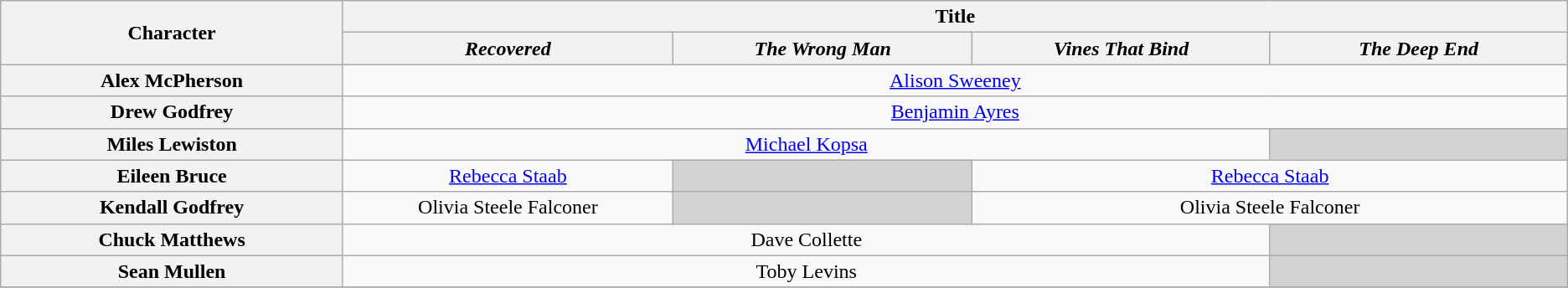<table class="wikitable" style="text-align:center;">
<tr>
<th rowspan="2" style="width:4%;">Character</th>
<th colspan=4>Title</th>
</tr>
<tr>
<th style="width:4%;"><em>Recovered</em></th>
<th style="width:4%;"><em>The Wrong Man</em></th>
<th style="width:4%;"><em>Vines That Bind</em></th>
<th style="width:4%;"><em>The Deep End</em></th>
</tr>
<tr>
<th>Alex McPherson</th>
<td colspan="4"><a href='#'>Alison Sweeney</a></td>
</tr>
<tr>
<th>Drew Godfrey</th>
<td colspan="4"><a href='#'>Benjamin Ayres</a></td>
</tr>
<tr>
<th>Miles Lewiston</th>
<td colspan="3"><a href='#'>Michael Kopsa</a></td>
<td style="background:#d3d3d3;" colspan=1></td>
</tr>
<tr>
<th>Eileen Bruce</th>
<td colspan="1"><a href='#'>Rebecca Staab</a></td>
<td style="background:#d3d3d3;" colspan=1></td>
<td colspan="2"><a href='#'>Rebecca Staab</a></td>
</tr>
<tr>
<th>Kendall Godfrey</th>
<td colspan="1">Olivia Steele Falconer</td>
<td style="background:#d3d3d3;" colspan=1></td>
<td colspan="2">Olivia Steele Falconer</td>
</tr>
<tr>
<th>Chuck Matthews</th>
<td colspan="3">Dave Collette</td>
<td style="background:#d3d3d3;" colspan=1></td>
</tr>
<tr>
<th>Sean Mullen</th>
<td colspan="3">Toby Levins</td>
<td style="background:#d3d3d3;" colspan=1></td>
</tr>
<tr>
</tr>
</table>
